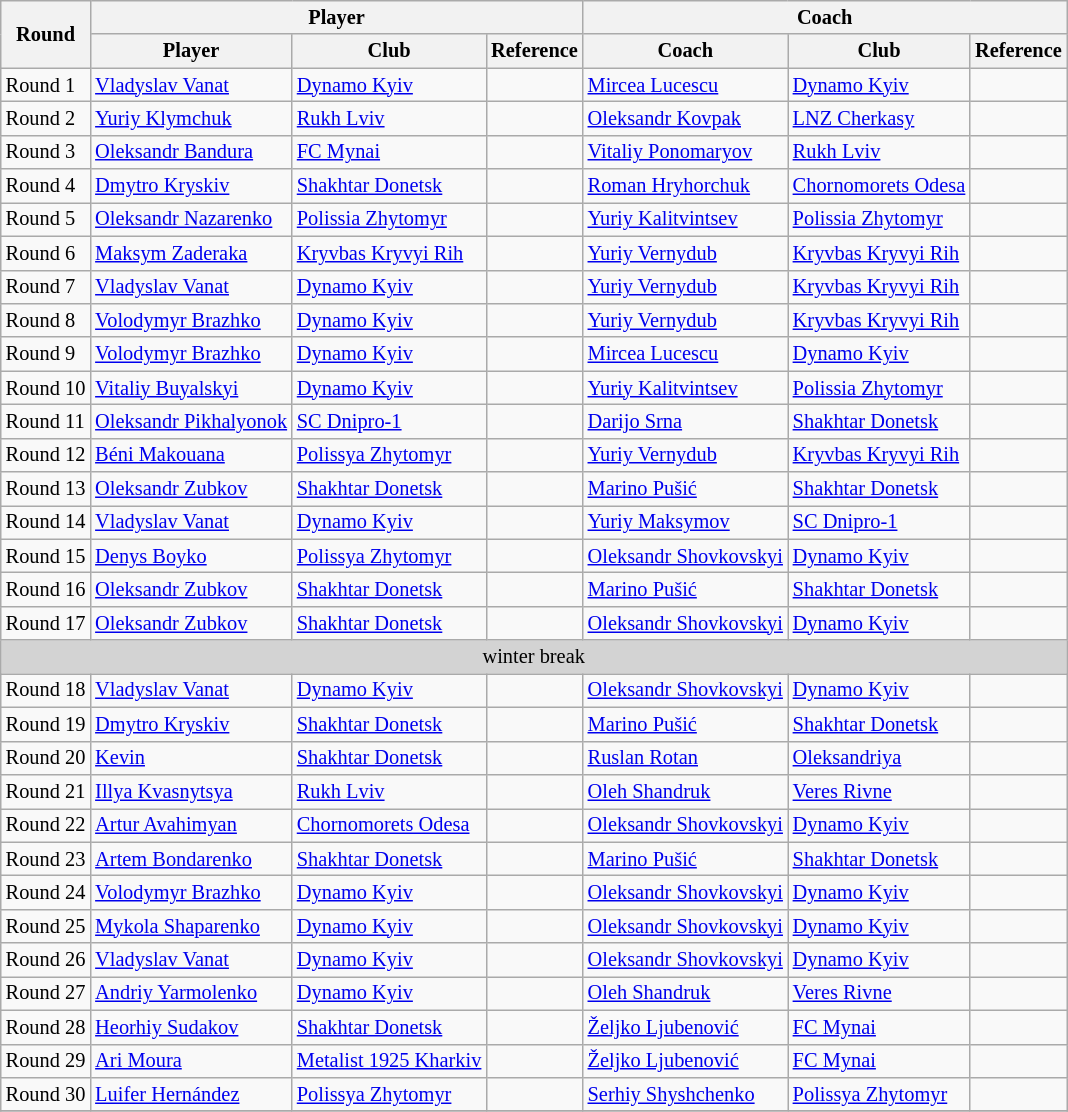<table class="wikitable collapsible autocollapse" style="text-align:left; font-size:85%">
<tr>
<th rowspan="2">Round</th>
<th colspan="3">Player</th>
<th colspan="3">Coach</th>
</tr>
<tr>
<th>Player</th>
<th>Club</th>
<th>Reference</th>
<th>Coach</th>
<th>Club</th>
<th>Reference</th>
</tr>
<tr>
<td>Round 1</td>
<td> <a href='#'>Vladyslav Vanat</a></td>
<td><a href='#'>Dynamo Kyiv</a></td>
<td align=center></td>
<td> <a href='#'>Mircea Lucescu</a></td>
<td><a href='#'>Dynamo Kyiv</a></td>
<td align=center></td>
</tr>
<tr>
<td>Round 2</td>
<td> <a href='#'>Yuriy Klymchuk</a></td>
<td><a href='#'>Rukh Lviv</a></td>
<td align=center></td>
<td> <a href='#'>Oleksandr Kovpak</a></td>
<td><a href='#'>LNZ Cherkasy</a></td>
<td align=center></td>
</tr>
<tr>
<td>Round 3</td>
<td> <a href='#'>Oleksandr Bandura</a></td>
<td><a href='#'>FC Mynai</a></td>
<td align=center></td>
<td> <a href='#'>Vitaliy Ponomaryov</a></td>
<td><a href='#'>Rukh Lviv</a></td>
<td align=center></td>
</tr>
<tr>
<td>Round 4</td>
<td> <a href='#'>Dmytro Kryskiv</a></td>
<td><a href='#'>Shakhtar Donetsk</a></td>
<td align=center></td>
<td> <a href='#'>Roman Hryhorchuk</a></td>
<td><a href='#'>Chornomorets Odesa</a></td>
<td align=center></td>
</tr>
<tr>
<td>Round 5</td>
<td> <a href='#'>Oleksandr Nazarenko</a></td>
<td><a href='#'>Polissia Zhytomyr</a></td>
<td align=center></td>
<td> <a href='#'>Yuriy Kalitvintsev</a></td>
<td><a href='#'>Polissia Zhytomyr</a></td>
<td align=center></td>
</tr>
<tr>
<td>Round 6</td>
<td> <a href='#'>Maksym Zaderaka</a></td>
<td><a href='#'>Kryvbas Kryvyi Rih</a></td>
<td align=center></td>
<td> <a href='#'>Yuriy Vernydub</a></td>
<td><a href='#'>Kryvbas Kryvyi Rih</a></td>
<td align=center></td>
</tr>
<tr>
<td>Round 7</td>
<td> <a href='#'>Vladyslav Vanat</a></td>
<td><a href='#'>Dynamo Kyiv</a></td>
<td align=center></td>
<td> <a href='#'>Yuriy Vernydub</a></td>
<td><a href='#'>Kryvbas Kryvyi Rih</a></td>
<td align=center></td>
</tr>
<tr>
<td>Round 8</td>
<td> <a href='#'>Volodymyr Brazhko</a></td>
<td><a href='#'>Dynamo Kyiv</a></td>
<td align=center></td>
<td> <a href='#'>Yuriy Vernydub</a></td>
<td><a href='#'>Kryvbas Kryvyi Rih</a></td>
<td align=center></td>
</tr>
<tr>
<td>Round 9</td>
<td> <a href='#'>Volodymyr Brazhko</a></td>
<td><a href='#'>Dynamo Kyiv</a></td>
<td align=center></td>
<td> <a href='#'>Mircea Lucescu</a></td>
<td><a href='#'>Dynamo Kyiv</a></td>
<td align=center></td>
</tr>
<tr>
<td>Round 10</td>
<td> <a href='#'>Vitaliy Buyalskyi</a></td>
<td><a href='#'>Dynamo Kyiv</a></td>
<td align=center></td>
<td> <a href='#'>Yuriy Kalitvintsev</a></td>
<td><a href='#'>Polissia Zhytomyr</a></td>
<td align=center></td>
</tr>
<tr>
<td>Round 11</td>
<td> <a href='#'>Oleksandr Pikhalyonok</a></td>
<td><a href='#'>SC Dnipro-1</a></td>
<td align=center></td>
<td> <a href='#'>Darijo Srna</a></td>
<td><a href='#'>Shakhtar Donetsk</a></td>
<td align=center></td>
</tr>
<tr>
<td>Round 12</td>
<td> <a href='#'>Béni Makouana</a></td>
<td><a href='#'>Polissya Zhytomyr</a></td>
<td align=center></td>
<td> <a href='#'>Yuriy Vernydub</a></td>
<td><a href='#'>Kryvbas Kryvyi Rih</a></td>
<td align=center></td>
</tr>
<tr>
<td>Round 13</td>
<td> <a href='#'>Oleksandr Zubkov</a></td>
<td><a href='#'>Shakhtar Donetsk</a></td>
<td align=center></td>
<td> <a href='#'>Marino Pušić</a></td>
<td><a href='#'>Shakhtar Donetsk</a></td>
<td align=center></td>
</tr>
<tr>
<td>Round 14</td>
<td> <a href='#'>Vladyslav Vanat</a></td>
<td><a href='#'>Dynamo Kyiv</a></td>
<td align=center></td>
<td> <a href='#'>Yuriy Maksymov</a></td>
<td><a href='#'>SC Dnipro-1</a></td>
<td align=center></td>
</tr>
<tr>
<td>Round 15</td>
<td> <a href='#'>Denys Boyko</a></td>
<td><a href='#'>Polissya Zhytomyr</a></td>
<td align=center></td>
<td> <a href='#'>Oleksandr Shovkovskyi</a></td>
<td><a href='#'>Dynamo Kyiv</a></td>
<td align=center></td>
</tr>
<tr>
<td>Round 16</td>
<td> <a href='#'>Oleksandr Zubkov</a></td>
<td><a href='#'>Shakhtar Donetsk</a></td>
<td align=center></td>
<td> <a href='#'>Marino Pušić</a></td>
<td><a href='#'>Shakhtar Donetsk</a></td>
<td align=center></td>
</tr>
<tr>
<td>Round 17</td>
<td> <a href='#'>Oleksandr Zubkov</a></td>
<td><a href='#'>Shakhtar Donetsk</a></td>
<td align=center></td>
<td> <a href='#'>Oleksandr Shovkovskyi</a></td>
<td><a href='#'>Dynamo Kyiv</a></td>
<td align=center></td>
</tr>
<tr>
<td colspan=7 align=center bgcolor=lightgrey>winter break</td>
</tr>
<tr>
<td>Round 18</td>
<td> <a href='#'>Vladyslav Vanat</a></td>
<td><a href='#'>Dynamo Kyiv</a></td>
<td align=center></td>
<td> <a href='#'>Oleksandr Shovkovskyi</a></td>
<td><a href='#'>Dynamo Kyiv</a></td>
<td align=center></td>
</tr>
<tr>
<td>Round 19</td>
<td> <a href='#'>Dmytro Kryskiv</a></td>
<td><a href='#'>Shakhtar Donetsk</a></td>
<td align=center></td>
<td> <a href='#'>Marino Pušić</a></td>
<td><a href='#'>Shakhtar Donetsk</a></td>
<td align=center></td>
</tr>
<tr>
<td>Round 20</td>
<td> <a href='#'>Kevin</a></td>
<td><a href='#'>Shakhtar Donetsk</a></td>
<td align=center></td>
<td> <a href='#'>Ruslan Rotan</a></td>
<td><a href='#'>Oleksandriya</a></td>
<td align=center></td>
</tr>
<tr>
<td>Round 21</td>
<td> <a href='#'>Illya Kvasnytsya</a></td>
<td><a href='#'>Rukh Lviv</a></td>
<td align=center></td>
<td> <a href='#'>Oleh Shandruk</a></td>
<td><a href='#'>Veres Rivne</a></td>
<td align=center></td>
</tr>
<tr>
<td>Round 22</td>
<td> <a href='#'>Artur Avahimyan</a></td>
<td><a href='#'>Chornomorets Odesa</a></td>
<td align=center></td>
<td> <a href='#'>Oleksandr Shovkovskyi</a></td>
<td><a href='#'>Dynamo Kyiv</a></td>
<td align=center></td>
</tr>
<tr>
<td>Round 23</td>
<td> <a href='#'>Artem Bondarenko</a></td>
<td><a href='#'>Shakhtar Donetsk</a></td>
<td align=center></td>
<td> <a href='#'>Marino Pušić</a></td>
<td><a href='#'>Shakhtar Donetsk</a></td>
<td align=center></td>
</tr>
<tr>
<td>Round 24</td>
<td> <a href='#'>Volodymyr Brazhko</a></td>
<td><a href='#'>Dynamo Kyiv</a></td>
<td align=center></td>
<td> <a href='#'>Oleksandr Shovkovskyi</a></td>
<td><a href='#'>Dynamo Kyiv</a></td>
<td align=center></td>
</tr>
<tr>
<td>Round 25</td>
<td> <a href='#'>Mykola Shaparenko</a></td>
<td><a href='#'>Dynamo Kyiv</a></td>
<td align=center></td>
<td> <a href='#'>Oleksandr Shovkovskyi</a></td>
<td><a href='#'>Dynamo Kyiv</a></td>
<td align=center></td>
</tr>
<tr>
<td>Round 26</td>
<td> <a href='#'>Vladyslav Vanat</a></td>
<td><a href='#'>Dynamo Kyiv</a></td>
<td align=center></td>
<td> <a href='#'>Oleksandr Shovkovskyi</a></td>
<td><a href='#'>Dynamo Kyiv</a></td>
<td align=center></td>
</tr>
<tr>
<td>Round 27</td>
<td> <a href='#'>Andriy Yarmolenko</a></td>
<td><a href='#'>Dynamo Kyiv</a></td>
<td align=center></td>
<td> <a href='#'>Oleh Shandruk</a></td>
<td><a href='#'>Veres Rivne</a></td>
<td align=center></td>
</tr>
<tr>
<td>Round 28</td>
<td> <a href='#'>Heorhiy Sudakov</a></td>
<td><a href='#'>Shakhtar Donetsk</a></td>
<td align=center></td>
<td> <a href='#'>Željko Ljubenović</a></td>
<td><a href='#'>FC Mynai</a></td>
<td align=center></td>
</tr>
<tr>
<td>Round 29</td>
<td> <a href='#'>Ari Moura</a></td>
<td><a href='#'>Metalist 1925 Kharkiv</a></td>
<td align=center></td>
<td> <a href='#'>Željko Ljubenović</a></td>
<td><a href='#'>FC Mynai</a></td>
<td align=center></td>
</tr>
<tr>
<td>Round 30</td>
<td> <a href='#'>Luifer Hernández</a></td>
<td><a href='#'>Polissya Zhytomyr</a></td>
<td align=center></td>
<td> <a href='#'>Serhiy Shyshchenko</a> </td>
<td><a href='#'>Polissya Zhytomyr</a></td>
<td align=center></td>
</tr>
<tr>
</tr>
</table>
